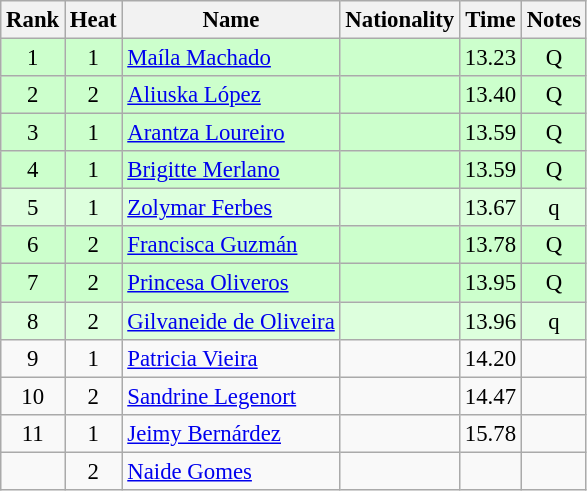<table class="wikitable sortable" style="text-align:center;font-size:95%">
<tr>
<th>Rank</th>
<th>Heat</th>
<th>Name</th>
<th>Nationality</th>
<th>Time</th>
<th>Notes</th>
</tr>
<tr bgcolor=ccffcc>
<td>1</td>
<td>1</td>
<td align=left><a href='#'>Maíla Machado</a></td>
<td align=left></td>
<td>13.23</td>
<td>Q</td>
</tr>
<tr bgcolor=ccffcc>
<td>2</td>
<td>2</td>
<td align=left><a href='#'>Aliuska López</a></td>
<td align=left></td>
<td>13.40</td>
<td>Q</td>
</tr>
<tr bgcolor=ccffcc>
<td>3</td>
<td>1</td>
<td align=left><a href='#'>Arantza Loureiro</a></td>
<td align=left></td>
<td>13.59</td>
<td>Q</td>
</tr>
<tr bgcolor=ccffcc>
<td>4</td>
<td>1</td>
<td align=left><a href='#'>Brigitte Merlano</a></td>
<td align=left></td>
<td>13.59</td>
<td>Q</td>
</tr>
<tr bgcolor=ddffdd>
<td>5</td>
<td>1</td>
<td align=left><a href='#'>Zolymar Ferbes</a></td>
<td align=left></td>
<td>13.67</td>
<td>q</td>
</tr>
<tr bgcolor=ccffcc>
<td>6</td>
<td>2</td>
<td align=left><a href='#'>Francisca Guzmán</a></td>
<td align=left></td>
<td>13.78</td>
<td>Q</td>
</tr>
<tr bgcolor=ccffcc>
<td>7</td>
<td>2</td>
<td align=left><a href='#'>Princesa Oliveros</a></td>
<td align=left></td>
<td>13.95</td>
<td>Q</td>
</tr>
<tr bgcolor=ddffdd>
<td>8</td>
<td>2</td>
<td align=left><a href='#'>Gilvaneide de Oliveira</a></td>
<td align=left></td>
<td>13.96</td>
<td>q</td>
</tr>
<tr>
<td>9</td>
<td>1</td>
<td align=left><a href='#'>Patricia Vieira</a></td>
<td align=left></td>
<td>14.20</td>
<td></td>
</tr>
<tr>
<td>10</td>
<td>2</td>
<td align=left><a href='#'>Sandrine Legenort</a></td>
<td align=left></td>
<td>14.47</td>
<td></td>
</tr>
<tr>
<td>11</td>
<td>1</td>
<td align=left><a href='#'>Jeimy Bernárdez</a></td>
<td align=left></td>
<td>15.78</td>
<td></td>
</tr>
<tr>
<td></td>
<td>2</td>
<td align=left><a href='#'>Naide Gomes</a></td>
<td align=left></td>
<td></td>
<td></td>
</tr>
</table>
